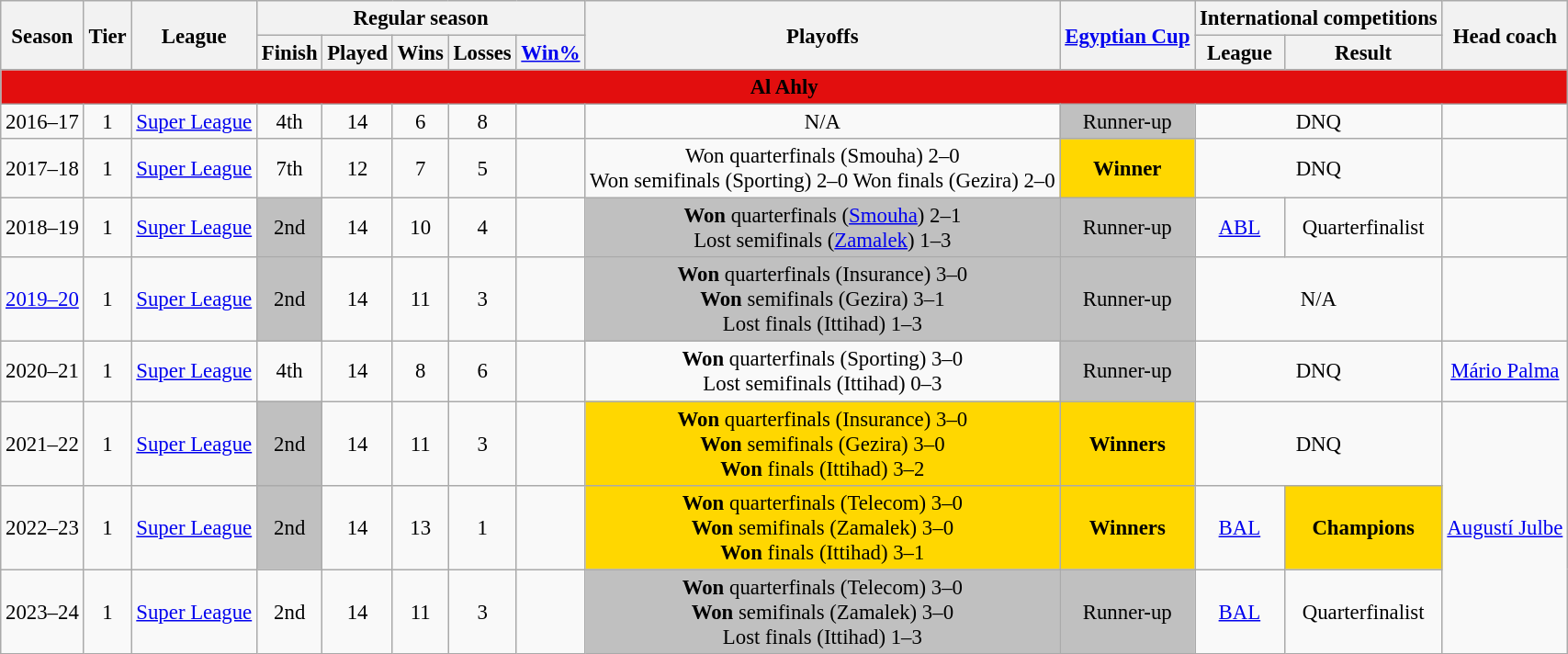<table class="wikitable plainrowheaders" style="text-align:center; font-size:95%" summary="Season (sortable), Team, Conference, Conference finish (sortable), Division, Division finish (sortable), Wins (sortable), Losses (sortable), Win% (sortable), GB (sortable), Playoffs, Awards and Head coach">
<tr>
<th scope="col" rowspan=2>Season</th>
<th scope="col" rowspan=2>Tier</th>
<th scope="col" rowspan=2>League</th>
<th scope="col" colspan=5>Regular season</th>
<th scope="col" rowspan=2>Playoffs</th>
<th scope="col" rowspan=2><a href='#'>Egyptian Cup</a></th>
<th scope="col" colspan=2>International competitions</th>
<th scope="col" rowspan=2>Head coach</th>
</tr>
<tr>
<th scope="col">Finish</th>
<th scope="col">Played</th>
<th scope="col">Wins</th>
<th scope="col">Losses</th>
<th scope="col"><a href='#'>Win%</a></th>
<th scope="col">League</th>
<th scope="col">Result</th>
</tr>
<tr class="sortbottom">
<td colspan="14" class=unsortable align=center style="border:1.5px solid vegasgold; background-color:#e20e0e"><span><strong>Al Ahly</strong></span></td>
</tr>
<tr>
<td>2016–17</td>
<td>1</td>
<td><a href='#'>Super League</a></td>
<td>4th</td>
<td>14</td>
<td>6</td>
<td>8</td>
<td></td>
<td>N/A</td>
<td bgcolor=silver>Runner-up</td>
<td colspan=2>DNQ</td>
<td></td>
</tr>
<tr>
<td>2017–18</td>
<td>1</td>
<td><a href='#'>Super League</a></td>
<td>7th</td>
<td>12</td>
<td>7</td>
<td>5</td>
<td></td>
<td>Won quarterfinals (Smouha) 2–0<br>Won semifinals (Sporting) 2–0
Won finals (Gezira) 2–0</td>
<td bgcolor=gold><strong>Winner</strong></td>
<td colspan=2>DNQ</td>
<td></td>
</tr>
<tr>
<td>2018–19</td>
<td>1</td>
<td><a href='#'>Super League</a></td>
<td bgcolor=silver>2nd</td>
<td>14</td>
<td>10</td>
<td>4</td>
<td></td>
<td bgcolor=silver><strong>Won</strong> quarterfinals (<a href='#'>Smouha</a>) 2–1<br>Lost semifinals (<a href='#'>Zamalek</a>) 1–3</td>
<td bgcolor=silver>Runner-up</td>
<td><a href='#'>ABL</a></td>
<td>Quarterfinalist</td>
<td></td>
</tr>
<tr>
<td><a href='#'>2019–20</a></td>
<td>1</td>
<td><a href='#'>Super League</a></td>
<td bgcolor=silver>2nd</td>
<td>14</td>
<td>11</td>
<td>3</td>
<td></td>
<td bgcolor=silver><strong>Won</strong> quarterfinals (Insurance) 3–0<br><strong>Won</strong> semifinals (Gezira) 3–1<br>Lost finals (Ittihad) 1–3</td>
<td bgcolor=silver>Runner-up</td>
<td colspan=2>N/A</td>
<td></td>
</tr>
<tr>
<td>2020–21</td>
<td>1</td>
<td><a href='#'>Super League</a></td>
<td>4th</td>
<td>14</td>
<td>8</td>
<td>6</td>
<td></td>
<td><strong>Won</strong> quarterfinals (Sporting) 3–0<br>Lost semifinals (Ittihad) 0–3</td>
<td bgcolor=silver>Runner-up</td>
<td colspan=2>DNQ</td>
<td><a href='#'>Mário Palma</a></td>
</tr>
<tr>
<td>2021–22</td>
<td>1</td>
<td><a href='#'>Super League</a></td>
<td bgcolor=silver>2nd</td>
<td>14</td>
<td>11</td>
<td>3</td>
<td></td>
<td bgcolor=gold><strong>Won</strong> quarterfinals (Insurance) 3–0<br><strong>Won</strong> semifinals (Gezira) 3–0<br><strong>Won</strong> finals (Ittihad) 3–2</td>
<td bgcolor=gold><strong>Winners</strong></td>
<td colspan=2>DNQ</td>
<td rowspan="3"><a href='#'>Augustí Julbe</a></td>
</tr>
<tr>
<td>2022–23</td>
<td>1</td>
<td><a href='#'>Super League</a></td>
<td bgcolor=silver>2nd</td>
<td>14</td>
<td>13</td>
<td>1</td>
<td></td>
<td bgcolor=gold><strong>Won</strong> quarterfinals (Telecom) 3–0<br><strong>Won</strong> semifinals (Zamalek) 3–0<br><strong>Won</strong> finals (Ittihad) 3–1</td>
<td bgcolor=gold><strong>Winners</strong></td>
<td><a href='#'>BAL</a></td>
<td bgcolor=gold><strong>Champions</strong></td>
</tr>
<tr>
<td>2023–24</td>
<td>1</td>
<td><a href='#'>Super League</a></td>
<td>2nd</td>
<td>14</td>
<td>11</td>
<td>3</td>
<td></td>
<td bgcolor=silver><strong>Won</strong> quarterfinals (Telecom) 3–0<br><strong>Won</strong> semifinals (Zamalek) 3–0<br>Lost finals (Ittihad) 1–3</td>
<td bgcolor=silver>Runner-up</td>
<td><a href='#'>BAL</a></td>
<td>Quarterfinalist</td>
</tr>
</table>
